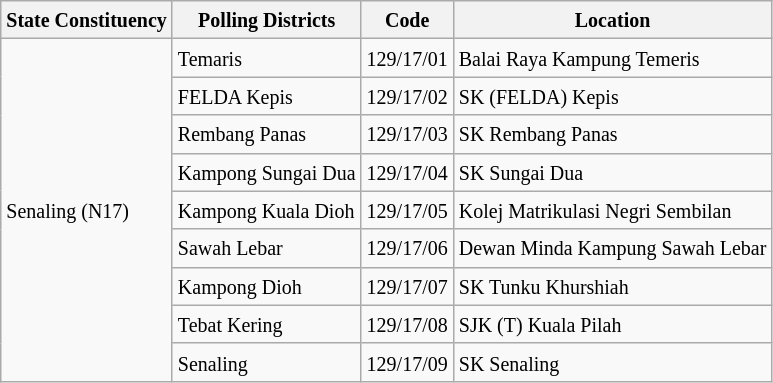<table class="wikitable sortable mw-collapsible">
<tr>
<th><small>State Constituency</small></th>
<th><small>Polling Districts</small></th>
<th><small>Code</small></th>
<th><small>Location</small></th>
</tr>
<tr>
<td rowspan="9"><small>Senaling (N17)</small></td>
<td><small>Temaris</small></td>
<td><small>129/17/01</small></td>
<td><small>Balai Raya Kampung Temeris</small></td>
</tr>
<tr>
<td><small>FELDA Kepis</small></td>
<td><small>129/17/02</small></td>
<td><small>SK (FELDA) Kepis</small></td>
</tr>
<tr>
<td><small>Rembang Panas</small></td>
<td><small>129/17/03</small></td>
<td><small>SK Rembang Panas</small></td>
</tr>
<tr>
<td><small>Kampong Sungai Dua</small></td>
<td><small>129/17/04</small></td>
<td><small>SK Sungai Dua</small></td>
</tr>
<tr>
<td><small>Kampong Kuala Dioh</small></td>
<td><small>129/17/05</small></td>
<td><small>Kolej Matrikulasi Negri Sembilan</small></td>
</tr>
<tr>
<td><small>Sawah Lebar</small></td>
<td><small>129/17/06</small></td>
<td><small>Dewan Minda Kampung Sawah Lebar</small></td>
</tr>
<tr>
<td><small>Kampong Dioh</small></td>
<td><small>129/17/07</small></td>
<td><small>SK Tunku Khurshiah</small></td>
</tr>
<tr>
<td><small>Tebat Kering</small></td>
<td><small>129/17/08</small></td>
<td><small>SJK (T) Kuala Pilah</small></td>
</tr>
<tr>
<td><small>Senaling</small></td>
<td><small>129/17/09</small></td>
<td><small>SK Senaling</small></td>
</tr>
</table>
